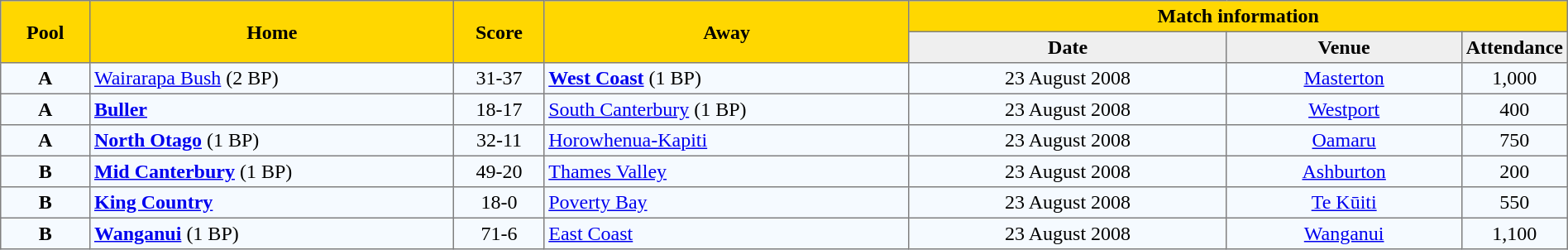<table border=1 style="border-collapse:collapse;text-align:center" cellpadding=3 cellspacing=0 width=100%>
<tr bgcolor=#FFD700>
<th rowspan=2 width=6%>Pool</th>
<th rowspan=2 width=25%>Home</th>
<th rowspan=2 width=6%>Score</th>
<th rowspan=2 width=25%>Away</th>
<th colspan=6>Match information</th>
</tr>
<tr bgcolor=#EFEFEF>
<th width=22%>Date</th>
<th width=22%>Venue</th>
<th width=22%>Attendance</th>
</tr>
<tr bgcolor=#F5FAFF>
<td><strong>A</strong></td>
<td align=left><a href='#'>Wairarapa Bush</a> (2 BP)</td>
<td>31-37</td>
<td align=left><strong><a href='#'>West Coast</a></strong> (1 BP)</td>
<td>23 August 2008</td>
<td><a href='#'>Masterton</a></td>
<td>1,000</td>
</tr>
<tr bgcolor=#F5FAFF>
<td><strong>A</strong></td>
<td align=left><strong><a href='#'>Buller</a></strong></td>
<td>18-17</td>
<td align=left><a href='#'>South Canterbury</a> (1 BP)</td>
<td>23 August 2008</td>
<td><a href='#'>Westport</a></td>
<td>400</td>
</tr>
<tr bgcolor=#F5FAFF>
<td><strong>A</strong></td>
<td align=left><strong><a href='#'>North Otago</a></strong> (1 BP)</td>
<td>32-11</td>
<td align=left><a href='#'>Horowhenua-Kapiti</a></td>
<td>23 August 2008</td>
<td><a href='#'>Oamaru</a></td>
<td>750</td>
</tr>
<tr bgcolor=#F5FAFF>
<td><strong>B</strong></td>
<td align=left><strong><a href='#'>Mid Canterbury</a></strong> (1 BP)</td>
<td>49-20</td>
<td align=left><a href='#'>Thames Valley</a></td>
<td>23 August 2008</td>
<td><a href='#'>Ashburton</a></td>
<td>200</td>
</tr>
<tr bgcolor=#F5FAFF>
<td><strong>B</strong></td>
<td align=left><strong><a href='#'>King Country</a></strong></td>
<td>18-0</td>
<td align=left><a href='#'>Poverty Bay</a></td>
<td>23 August 2008</td>
<td><a href='#'>Te Kūiti</a></td>
<td>550</td>
</tr>
<tr bgcolor=#F5FAFF>
<td><strong>B</strong></td>
<td align=left><strong><a href='#'>Wanganui</a></strong> (1 BP)</td>
<td>71-6</td>
<td align=left><a href='#'>East Coast</a></td>
<td>23 August 2008</td>
<td><a href='#'>Wanganui</a></td>
<td>1,100</td>
</tr>
</table>
